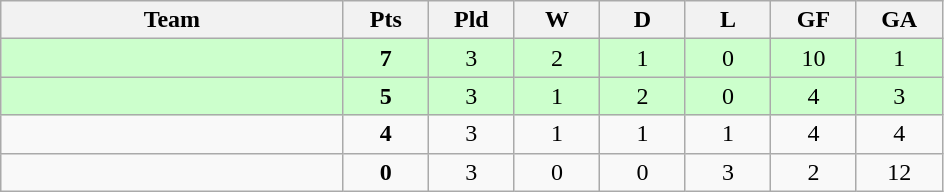<table class="wikitable" style="text-align: center;">
<tr>
<th width="20%">Team</th>
<th width="5%">Pts</th>
<th width="5%">Pld</th>
<th width="5%">W</th>
<th width="5%">D</th>
<th width="5%">L</th>
<th width="5%">GF</th>
<th width="5%">GA</th>
</tr>
<tr bgcolor=ccffcc>
<td align=left><strong></strong></td>
<td><strong>7</strong></td>
<td>3</td>
<td>2</td>
<td>1</td>
<td>0</td>
<td>10</td>
<td>1</td>
</tr>
<tr bgcolor=ccffcc>
<td align=left><strong></strong></td>
<td><strong>5</strong></td>
<td>3</td>
<td>1</td>
<td>2</td>
<td>0</td>
<td>4</td>
<td>3</td>
</tr>
<tr>
<td align=left></td>
<td><strong>4</strong></td>
<td>3</td>
<td>1</td>
<td>1</td>
<td>1</td>
<td>4</td>
<td>4</td>
</tr>
<tr>
<td align=left></td>
<td><strong>0</strong></td>
<td>3</td>
<td>0</td>
<td>0</td>
<td>3</td>
<td>2</td>
<td>12</td>
</tr>
</table>
